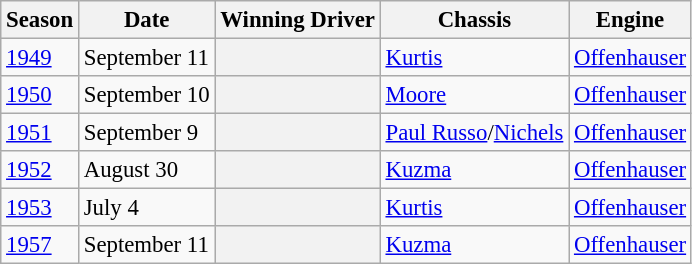<table class="wikitable sortable plainrowheaders" style="font-size: 95%;">
<tr>
<th scope="col">Season</th>
<th scope="col">Date</th>
<th scope="col">Winning Driver</th>
<th scope="col">Chassis</th>
<th scope="col">Engine</th>
</tr>
<tr>
<td><a href='#'>1949</a></td>
<td>September 11</td>
<th scope="row"></th>
<td><a href='#'>Kurtis</a></td>
<td><a href='#'>Offenhauser</a></td>
</tr>
<tr>
<td><a href='#'>1950</a></td>
<td>September 10</td>
<th scope="row"></th>
<td><a href='#'>Moore</a></td>
<td><a href='#'>Offenhauser</a></td>
</tr>
<tr>
<td><a href='#'>1951</a></td>
<td>September 9</td>
<th scope="row"></th>
<td><a href='#'>Paul Russo</a>/<a href='#'>Nichels</a></td>
<td><a href='#'>Offenhauser</a></td>
</tr>
<tr>
<td><a href='#'>1952</a></td>
<td>August 30</td>
<th scope="row"></th>
<td><a href='#'>Kuzma</a></td>
<td><a href='#'>Offenhauser</a></td>
</tr>
<tr>
<td><a href='#'>1953</a></td>
<td>July 4</td>
<th scope="row"></th>
<td><a href='#'>Kurtis</a></td>
<td><a href='#'>Offenhauser</a></td>
</tr>
<tr>
<td><a href='#'>1957</a></td>
<td>September 11</td>
<th scope="row"></th>
<td><a href='#'>Kuzma</a></td>
<td><a href='#'>Offenhauser</a></td>
</tr>
</table>
